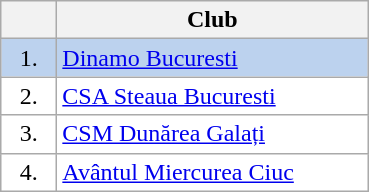<table class="wikitable">
<tr>
<th width="30"></th>
<th width="200">Club</th>
</tr>
<tr bgcolor="#BCD2EE" align="center">
<td>1.</td>
<td align="left"><a href='#'>Dinamo Bucuresti</a></td>
</tr>
<tr bgcolor="#FFFFFF" align="center">
<td>2.</td>
<td align="left"><a href='#'>CSA Steaua Bucuresti</a></td>
</tr>
<tr bgcolor="#FFFFFF" align="center">
<td>3.</td>
<td align="left"><a href='#'>CSM Dunărea Galați</a></td>
</tr>
<tr bgcolor="#FFFFFF" align="center">
<td>4.</td>
<td align="left"><a href='#'>Avântul Miercurea Ciuc</a></td>
</tr>
</table>
